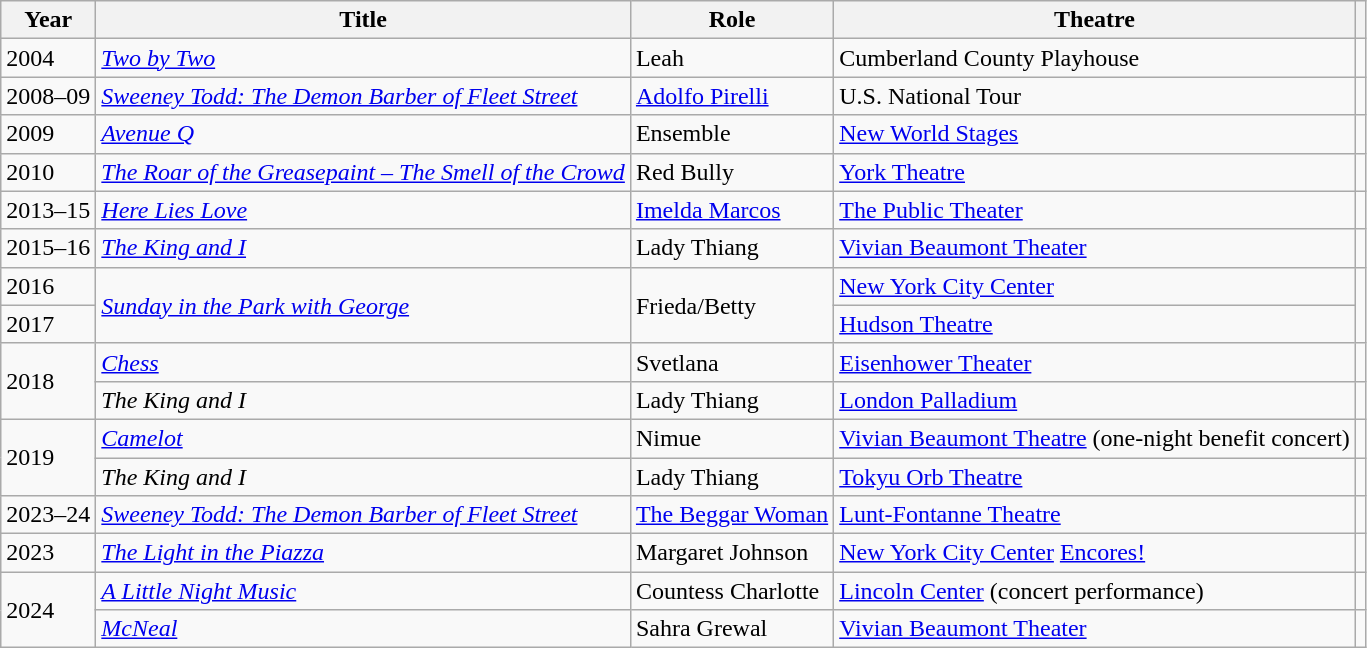<table class="wikitable unsortable">
<tr>
<th>Year</th>
<th>Title</th>
<th>Role</th>
<th>Theatre</th>
<th></th>
</tr>
<tr>
<td>2004</td>
<td><em><a href='#'>Two by Two</a></em></td>
<td>Leah</td>
<td>Cumberland County Playhouse</td>
<td></td>
</tr>
<tr>
<td>2008–09</td>
<td><em><a href='#'>Sweeney Todd: The Demon Barber of Fleet Street</a></em></td>
<td><a href='#'>Adolfo Pirelli</a></td>
<td>U.S. National Tour</td>
<td></td>
</tr>
<tr>
<td>2009</td>
<td><em><a href='#'>Avenue Q</a></em></td>
<td>Ensemble</td>
<td><a href='#'>New World Stages</a></td>
<td></td>
</tr>
<tr>
<td>2010</td>
<td><em><a href='#'>The Roar of the Greasepaint – The Smell of the Crowd</a></em></td>
<td>Red Bully</td>
<td><a href='#'>York Theatre</a></td>
<td></td>
</tr>
<tr>
<td>2013–15</td>
<td><em><a href='#'>Here Lies Love</a></em></td>
<td><a href='#'>Imelda Marcos</a></td>
<td><a href='#'>The Public Theater</a></td>
<td></td>
</tr>
<tr>
<td>2015–16</td>
<td><em><a href='#'>The King and I</a></em></td>
<td>Lady Thiang</td>
<td><a href='#'>Vivian Beaumont Theater</a></td>
<td></td>
</tr>
<tr>
<td>2016</td>
<td rowspan=2><em><a href='#'>Sunday in the Park with George</a></em></td>
<td rowspan=2>Frieda/Betty</td>
<td><a href='#'>New York City Center</a></td>
<td rowspan=2></td>
</tr>
<tr>
<td>2017</td>
<td><a href='#'>Hudson Theatre</a></td>
</tr>
<tr>
<td rowspan=2>2018</td>
<td><em><a href='#'>Chess</a></em></td>
<td>Svetlana</td>
<td><a href='#'>Eisenhower Theater</a></td>
<td></td>
</tr>
<tr>
<td><em>The King and I</em></td>
<td>Lady Thiang</td>
<td><a href='#'>London Palladium</a></td>
<td></td>
</tr>
<tr>
<td rowspan="2">2019</td>
<td><em><a href='#'>Camelot</a></em></td>
<td>Nimue</td>
<td><a href='#'>Vivian Beaumont Theatre</a> (one-night benefit concert)</td>
<td></td>
</tr>
<tr>
<td><em>The King and I</em></td>
<td>Lady Thiang</td>
<td><a href='#'>Tokyu Orb Theatre</a></td>
<td></td>
</tr>
<tr>
<td>2023–24</td>
<td><em><a href='#'>Sweeney Todd: The Demon Barber of Fleet Street</a></em></td>
<td><a href='#'>The Beggar Woman</a></td>
<td><a href='#'>Lunt-Fontanne Theatre</a></td>
<td></td>
</tr>
<tr>
<td>2023</td>
<td><em><a href='#'>The Light in the Piazza</a></em></td>
<td>Margaret Johnson</td>
<td><a href='#'>New York City Center</a> <a href='#'>Encores!</a></td>
<td></td>
</tr>
<tr>
<td rowspan=2>2024</td>
<td><em><a href='#'>A Little Night Music</a></em></td>
<td>Countess Charlotte</td>
<td><a href='#'>Lincoln Center</a> (concert performance)</td>
<td></td>
</tr>
<tr>
<td><em><a href='#'>McNeal</a></em></td>
<td>Sahra Grewal</td>
<td><a href='#'>Vivian Beaumont Theater</a></td>
<td></td>
</tr>
</table>
